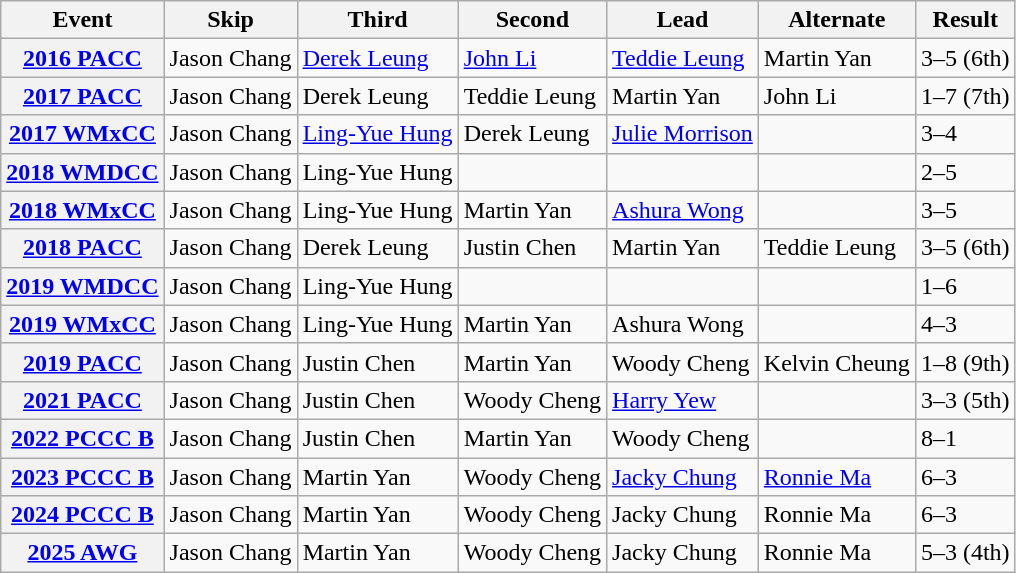<table class="wikitable">
<tr>
<th scope="col">Event</th>
<th scope="col">Skip</th>
<th scope="col">Third</th>
<th scope="col">Second</th>
<th scope="col">Lead</th>
<th scope="col">Alternate</th>
<th scope="col">Result</th>
</tr>
<tr>
<th scope="row"><a href='#'>2016 PACC</a></th>
<td>Jason Chang</td>
<td><a href='#'>Derek Leung</a></td>
<td><a href='#'>John Li</a></td>
<td><a href='#'>Teddie Leung</a></td>
<td>Martin Yan</td>
<td>3–5 (6th)</td>
</tr>
<tr>
<th scope="row"><a href='#'>2017 PACC</a></th>
<td>Jason Chang</td>
<td>Derek Leung</td>
<td>Teddie Leung</td>
<td>Martin Yan</td>
<td>John Li</td>
<td>1–7 (7th)</td>
</tr>
<tr>
<th scope="row"><a href='#'>2017 WMxCC</a></th>
<td>Jason Chang</td>
<td><a href='#'>Ling-Yue Hung</a></td>
<td>Derek Leung</td>
<td><a href='#'>Julie Morrison</a></td>
<td></td>
<td>3–4</td>
</tr>
<tr>
<th scope="row"><a href='#'>2018 WMDCC</a></th>
<td>Jason Chang</td>
<td>Ling-Yue Hung</td>
<td></td>
<td></td>
<td></td>
<td>2–5</td>
</tr>
<tr>
<th scope="row"><a href='#'>2018 WMxCC</a></th>
<td>Jason Chang</td>
<td>Ling-Yue Hung</td>
<td>Martin Yan</td>
<td><a href='#'>Ashura Wong</a></td>
<td></td>
<td>3–5</td>
</tr>
<tr>
<th scope="row"><a href='#'>2018 PACC</a></th>
<td>Jason Chang</td>
<td>Derek Leung</td>
<td>Justin Chen</td>
<td>Martin Yan</td>
<td>Teddie Leung</td>
<td>3–5 (6th)</td>
</tr>
<tr>
<th scope="row"><a href='#'>2019 WMDCC</a></th>
<td>Jason Chang</td>
<td>Ling-Yue Hung</td>
<td></td>
<td></td>
<td></td>
<td>1–6</td>
</tr>
<tr>
<th scope="row"><a href='#'>2019 WMxCC</a></th>
<td>Jason Chang</td>
<td>Ling-Yue Hung</td>
<td>Martin Yan</td>
<td>Ashura Wong</td>
<td></td>
<td>4–3</td>
</tr>
<tr>
<th scope="row"><a href='#'>2019 PACC</a></th>
<td>Jason Chang</td>
<td>Justin Chen</td>
<td>Martin Yan</td>
<td>Woody Cheng</td>
<td>Kelvin Cheung</td>
<td>1–8 (9th)</td>
</tr>
<tr>
<th scope="row"><a href='#'>2021 PACC</a></th>
<td>Jason Chang</td>
<td>Justin Chen</td>
<td>Woody Cheng</td>
<td><a href='#'>Harry Yew</a></td>
<td></td>
<td>3–3 (5th)</td>
</tr>
<tr>
<th scope="row"><a href='#'>2022 PCCC B</a></th>
<td>Jason Chang</td>
<td>Justin Chen</td>
<td>Martin Yan</td>
<td>Woody Cheng</td>
<td></td>
<td>8–1 </td>
</tr>
<tr>
<th scope="row"><a href='#'>2023 PCCC B</a></th>
<td>Jason Chang</td>
<td>Martin Yan</td>
<td>Woody Cheng</td>
<td><a href='#'>Jacky Chung</a></td>
<td><a href='#'>Ronnie Ma</a></td>
<td>6–3 </td>
</tr>
<tr>
<th scope="row"><a href='#'>2024 PCCC B</a></th>
<td>Jason Chang</td>
<td>Martin Yan</td>
<td>Woody Cheng</td>
<td>Jacky Chung</td>
<td>Ronnie Ma</td>
<td>6–3 </td>
</tr>
<tr>
<th scope="row"><a href='#'>2025 AWG</a></th>
<td>Jason Chang</td>
<td>Martin Yan</td>
<td>Woody Cheng</td>
<td>Jacky Chung</td>
<td>Ronnie Ma</td>
<td>5–3 (4th)</td>
</tr>
</table>
